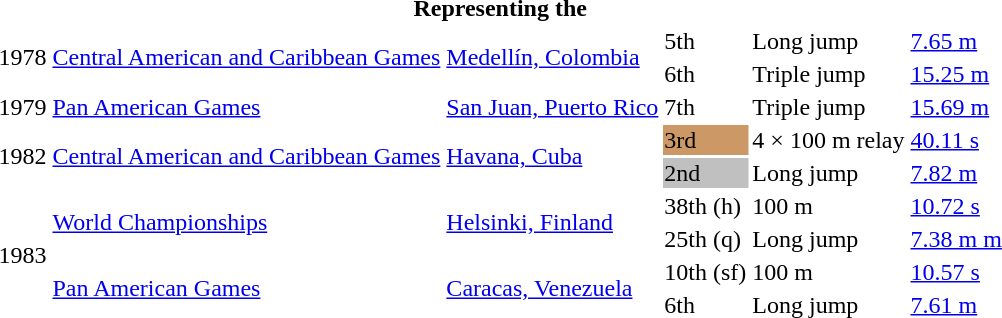<table>
<tr>
<th colspan="6">Representing the </th>
</tr>
<tr>
<td rowspan=2>1978</td>
<td rowspan=2><a href='#'>Central American and Caribbean Games</a></td>
<td rowspan=2><a href='#'>Medellín, Colombia</a></td>
<td>5th</td>
<td>Long jump</td>
<td><a href='#'>7.65 m</a></td>
</tr>
<tr>
<td>6th</td>
<td>Triple jump</td>
<td><a href='#'>15.25 m</a></td>
</tr>
<tr>
<td>1979</td>
<td><a href='#'>Pan American Games</a></td>
<td><a href='#'>San Juan, Puerto Rico</a></td>
<td>7th</td>
<td>Triple jump</td>
<td><a href='#'>15.69 m</a></td>
</tr>
<tr>
<td rowspan=2>1982</td>
<td rowspan=2><a href='#'>Central American and Caribbean Games</a></td>
<td rowspan=2><a href='#'>Havana, Cuba</a></td>
<td bgcolor=cc9966>3rd</td>
<td>4 × 100 m relay</td>
<td><a href='#'>40.11 s</a></td>
</tr>
<tr>
<td bgcolor=silver>2nd</td>
<td>Long jump</td>
<td><a href='#'>7.82 m</a></td>
</tr>
<tr>
<td rowspan=4>1983</td>
<td rowspan=2><a href='#'>World Championships</a></td>
<td rowspan=2><a href='#'>Helsinki, Finland</a></td>
<td>38th (h)</td>
<td>100 m</td>
<td><a href='#'>10.72 s</a></td>
</tr>
<tr>
<td>25th (q)</td>
<td>Long jump</td>
<td><a href='#'>7.38 m m</a></td>
</tr>
<tr>
<td rowspan=2><a href='#'>Pan American Games</a></td>
<td rowspan=2><a href='#'>Caracas, Venezuela</a></td>
<td>10th (sf)</td>
<td>100 m</td>
<td><a href='#'>10.57 s</a></td>
</tr>
<tr>
<td>6th</td>
<td>Long jump</td>
<td><a href='#'>7.61 m</a></td>
</tr>
</table>
